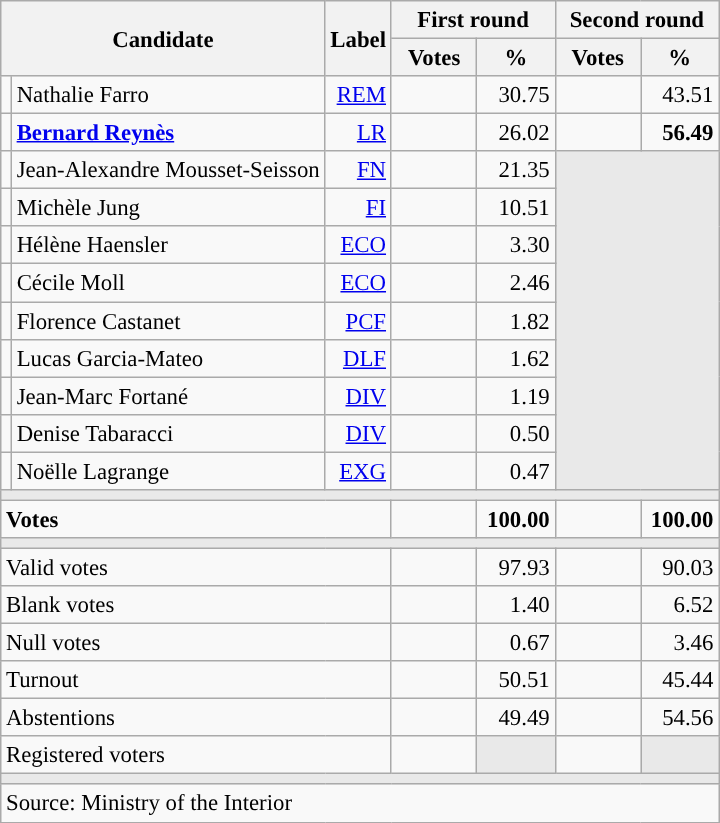<table class="wikitable" style="text-align:right;font-size:95%;">
<tr>
<th rowspan="2" colspan="2">Candidate</th>
<th rowspan="2">Label</th>
<th colspan="2">First round</th>
<th colspan="2">Second round</th>
</tr>
<tr>
<th style="width:50px;">Votes</th>
<th style="width:45px;">%</th>
<th style="width:50px;">Votes</th>
<th style="width:45px;">%</th>
</tr>
<tr>
<td style="color:inherit;background:"></td>
<td style="text-align:left;">Nathalie Farro</td>
<td><a href='#'>REM</a></td>
<td></td>
<td>30.75</td>
<td></td>
<td>43.51</td>
</tr>
<tr>
<td style="color:inherit;background:"></td>
<td style="text-align:left;"><strong><a href='#'>Bernard Reynès</a></strong></td>
<td><a href='#'>LR</a></td>
<td></td>
<td>26.02</td>
<td><strong></strong></td>
<td><strong>56.49</strong></td>
</tr>
<tr>
<td style="color:inherit;background:"></td>
<td style="text-align:left;">Jean-Alexandre Mousset-Seisson</td>
<td><a href='#'>FN</a></td>
<td></td>
<td>21.35</td>
<td colspan="2" rowspan="9" style="background:#E9E9E9;"></td>
</tr>
<tr>
<td style="color:inherit;background:"></td>
<td style="text-align:left;">Michèle Jung</td>
<td><a href='#'>FI</a></td>
<td></td>
<td>10.51</td>
</tr>
<tr>
<td style="color:inherit;background:"></td>
<td style="text-align:left;">Hélène Haensler</td>
<td><a href='#'>ECO</a></td>
<td></td>
<td>3.30</td>
</tr>
<tr>
<td style="color:inherit;background:"></td>
<td style="text-align:left;">Cécile Moll</td>
<td><a href='#'>ECO</a></td>
<td></td>
<td>2.46</td>
</tr>
<tr>
<td style="color:inherit;background:"></td>
<td style="text-align:left;">Florence Castanet</td>
<td><a href='#'>PCF</a></td>
<td></td>
<td>1.82</td>
</tr>
<tr>
<td style="color:inherit;background:"></td>
<td style="text-align:left;">Lucas Garcia-Mateo</td>
<td><a href='#'>DLF</a></td>
<td></td>
<td>1.62</td>
</tr>
<tr>
<td style="color:inherit;background:"></td>
<td style="text-align:left;">Jean-Marc Fortané</td>
<td><a href='#'>DIV</a></td>
<td></td>
<td>1.19</td>
</tr>
<tr>
<td style="color:inherit;background:"></td>
<td style="text-align:left;">Denise Tabaracci</td>
<td><a href='#'>DIV</a></td>
<td></td>
<td>0.50</td>
</tr>
<tr>
<td style="color:inherit;background:"></td>
<td style="text-align:left;">Noëlle Lagrange</td>
<td><a href='#'>EXG</a></td>
<td></td>
<td>0.47</td>
</tr>
<tr>
<td colspan="7" style="background:#E9E9E9;"></td>
</tr>
<tr style="font-weight:bold;">
<td colspan="3" style="text-align:left;">Votes</td>
<td></td>
<td>100.00</td>
<td></td>
<td>100.00</td>
</tr>
<tr>
<td colspan="7" style="background:#E9E9E9;"></td>
</tr>
<tr>
<td colspan="3" style="text-align:left;">Valid votes</td>
<td></td>
<td>97.93</td>
<td></td>
<td>90.03</td>
</tr>
<tr>
<td colspan="3" style="text-align:left;">Blank votes</td>
<td></td>
<td>1.40</td>
<td></td>
<td>6.52</td>
</tr>
<tr>
<td colspan="3" style="text-align:left;">Null votes</td>
<td></td>
<td>0.67</td>
<td></td>
<td>3.46</td>
</tr>
<tr>
<td colspan="3" style="text-align:left;">Turnout</td>
<td></td>
<td>50.51</td>
<td></td>
<td>45.44</td>
</tr>
<tr>
<td colspan="3" style="text-align:left;">Abstentions</td>
<td></td>
<td>49.49</td>
<td></td>
<td>54.56</td>
</tr>
<tr>
<td colspan="3" style="text-align:left;">Registered voters</td>
<td></td>
<td style="color:inherit;background:#E9E9E9;"></td>
<td></td>
<td style="color:inherit;background:#E9E9E9;"></td>
</tr>
<tr>
<td colspan="7" style="background:#E9E9E9;"></td>
</tr>
<tr>
<td colspan="7" style="text-align:left;">Source: Ministry of the Interior</td>
</tr>
</table>
